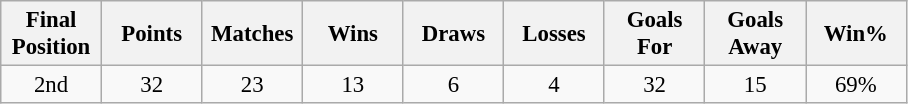<table class="wikitable" style="font-size: 95%; text-align: center;">
<tr>
<th width=60>Final Position</th>
<th width=60>Points</th>
<th width=60>Matches</th>
<th width=60>Wins</th>
<th width=60>Draws</th>
<th width=60>Losses</th>
<th width=60>Goals For</th>
<th width=60>Goals Away</th>
<th width=60>Win%</th>
</tr>
<tr>
<td>2nd</td>
<td>32</td>
<td>23</td>
<td>13</td>
<td>6</td>
<td>4</td>
<td>32</td>
<td>15</td>
<td>69%</td>
</tr>
</table>
